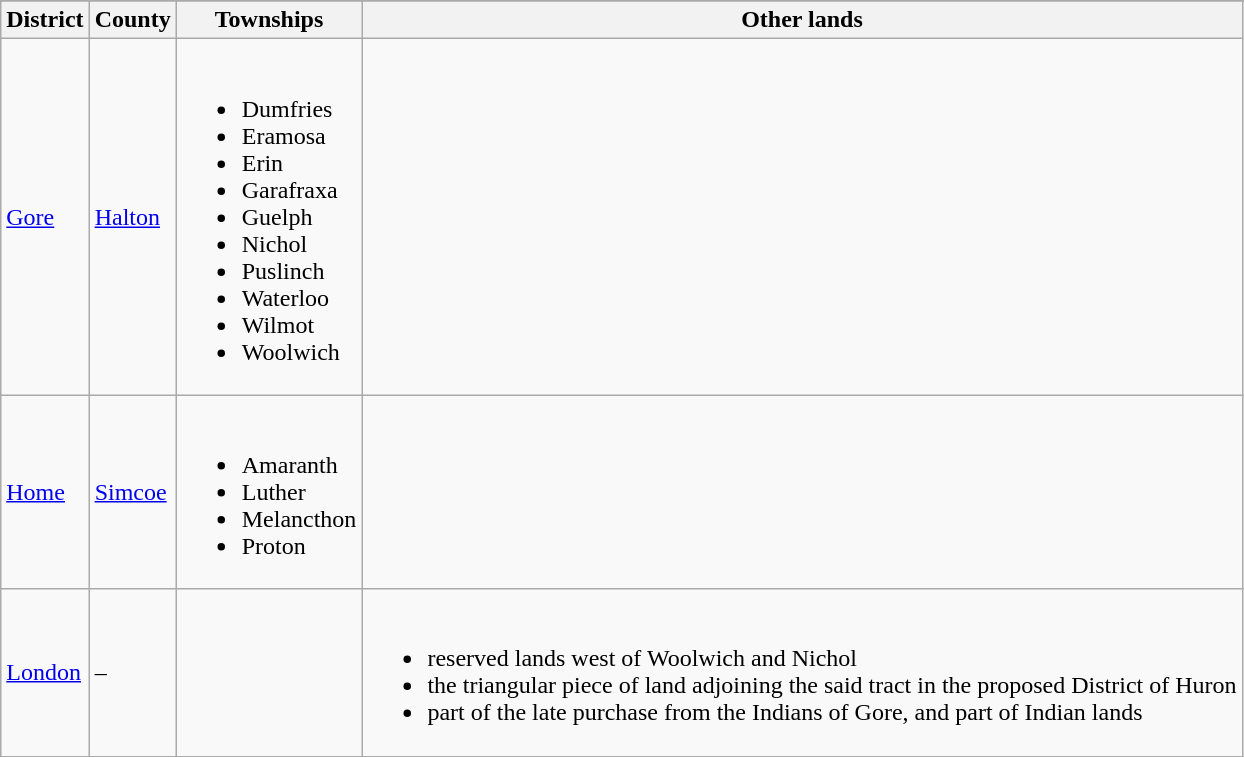<table class = "wikitable">
<tr>
</tr>
<tr>
<th>District</th>
<th>County</th>
<th>Townships</th>
<th>Other lands</th>
</tr>
<tr>
<td><a href='#'>Gore</a></td>
<td><a href='#'>Halton</a></td>
<td><br><ul><li>Dumfries</li><li>Eramosa</li><li>Erin</li><li>Garafraxa</li><li>Guelph</li><li>Nichol</li><li>Puslinch</li><li>Waterloo</li><li>Wilmot</li><li>Woolwich</li></ul></td>
<td></td>
</tr>
<tr>
<td><a href='#'>Home</a></td>
<td><a href='#'>Simcoe</a></td>
<td><br><ul><li>Amaranth</li><li>Luther</li><li>Melancthon</li><li>Proton</li></ul></td>
<td></td>
</tr>
<tr>
<td><a href='#'>London</a></td>
<td>–</td>
<td></td>
<td><br><ul><li>reserved lands west of Woolwich and Nichol</li><li>the triangular piece of land adjoining the said tract in the proposed District of Huron</li><li>part of the late purchase from the Indians of Gore, and part of Indian lands</li></ul></td>
</tr>
</table>
